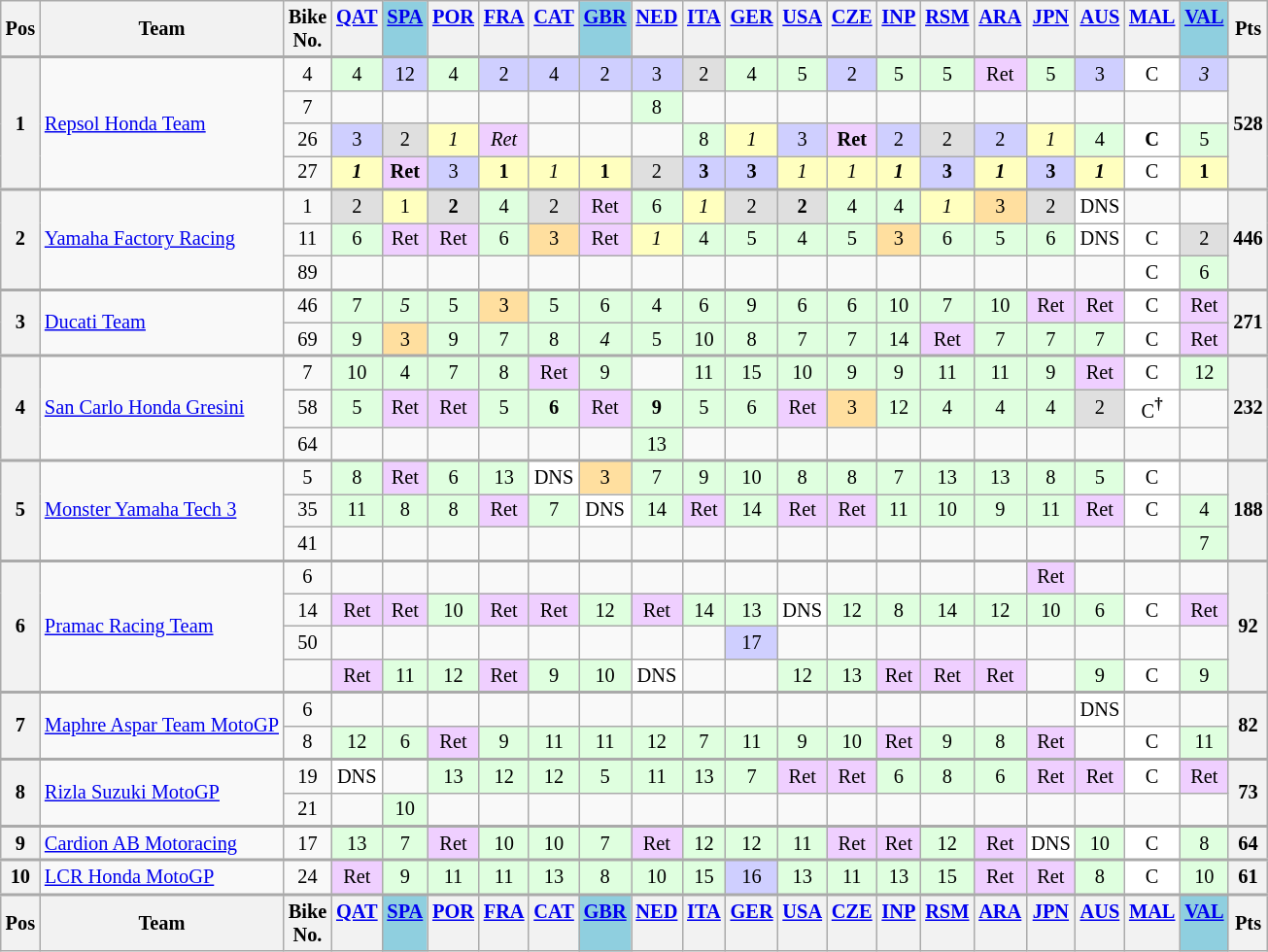<table class="wikitable" style="font-size: 85%; text-align:center">
<tr valign="top">
<th valign="middle" scope="col">Pos</th>
<th valign="middle" scope="col">Team</th>
<th valign="middle" scope="col">Bike<br>No.</th>
<th><a href='#'>QAT</a><br></th>
<th style="background:#8fcfdf;"><a href='#'>SPA</a><br></th>
<th><a href='#'>POR</a><br></th>
<th><a href='#'>FRA</a><br></th>
<th><a href='#'>CAT</a><br></th>
<th style="background:#8fcfdf;"><a href='#'>GBR</a><br></th>
<th><a href='#'>NED</a><br></th>
<th><a href='#'>ITA</a><br></th>
<th><a href='#'>GER</a><br></th>
<th><a href='#'>USA</a><br></th>
<th><a href='#'>CZE</a><br></th>
<th><a href='#'>INP</a><br></th>
<th><a href='#'>RSM</a><br></th>
<th><a href='#'>ARA</a><br></th>
<th><a href='#'>JPN</a><br></th>
<th><a href='#'>AUS</a><br></th>
<th><a href='#'>MAL</a><br></th>
<th style="background:#8fcfdf;"><a href='#'>VAL</a><br></th>
<th valign="middle">Pts</th>
</tr>
<tr style="border-top:2px solid #aaaaaa">
<th rowspan="4">1</th>
<td align="left" rowspan="4"> <a href='#'>Repsol Honda Team</a></td>
<td>4</td>
<td style="background:#dfffdf;">4</td>
<td style="background:#cfcfff;">12</td>
<td style="background:#dfffdf;">4</td>
<td style="background:#cfcfff;">2</td>
<td style="background:#cfcfff;">4</td>
<td style="background:#cfcfff;">2</td>
<td style="background:#cfcfff;">3</td>
<td style="background:#dfdfdf;">2</td>
<td style="background:#dfffdf;">4</td>
<td style="background:#dfffdf;">5</td>
<td style="background:#cfcfff;">2</td>
<td style="background:#dfffdf;">5</td>
<td style="background:#dfffdf;">5</td>
<td style="background:#efcfff;">Ret</td>
<td style="background:#dfffdf;">5</td>
<td style="background:#cfcfff;">3</td>
<td style="background:#ffffff;">C</td>
<td style="background:#cfcfff;"><em>3</em></td>
<th rowspan="4">528</th>
</tr>
<tr>
<td>7</td>
<td></td>
<td></td>
<td></td>
<td></td>
<td></td>
<td></td>
<td style="background:#dfffdf;">8</td>
<td></td>
<td></td>
<td></td>
<td></td>
<td></td>
<td></td>
<td></td>
<td></td>
<td></td>
<td></td>
<td></td>
</tr>
<tr>
<td>26</td>
<td style="background:#cfcfff;">3</td>
<td style="background:#dfdfdf;">2</td>
<td style="background:#ffffbf;"><em>1</em></td>
<td style="background:#efcfff;"><em>Ret</em></td>
<td></td>
<td></td>
<td></td>
<td style="background:#dfffdf;">8</td>
<td style="background:#ffffbf;"><em>1</em></td>
<td style="background:#cfcfff;">3</td>
<td style="background:#efcfff;"><strong>Ret</strong></td>
<td style="background:#cfcfff;">2</td>
<td style="background:#dfdfdf;">2</td>
<td style="background:#cfcfff;">2</td>
<td style="background:#ffffbf;"><em>1</em></td>
<td style="background:#dfffdf;">4</td>
<td style="background:#ffffff;"><strong>C</strong></td>
<td style="background:#dfffdf;">5</td>
</tr>
<tr>
<td>27</td>
<td style="background:#ffffbf;"><strong><em>1</em></strong></td>
<td style="background:#efcfff;"><strong>Ret</strong></td>
<td style="background:#cfcfff;">3</td>
<td style="background:#ffffbf;"><strong>1</strong></td>
<td style="background:#ffffbf;"><em>1</em></td>
<td style="background:#ffffbf;"><strong>1</strong></td>
<td style="background:#dfdfdf;">2</td>
<td style="background:#cfcfff;"><strong>3</strong></td>
<td style="background:#cfcfff;"><strong>3</strong></td>
<td style="background:#ffffbf;"><em>1</em></td>
<td style="background:#ffffbf;"><em>1</em></td>
<td style="background:#ffffbf;"><strong><em>1</em></strong></td>
<td style="background:#cfcfff;"><strong>3</strong></td>
<td style="background:#ffffbf;"><strong><em>1</em></strong></td>
<td style="background:#cfcfff;"><strong>3</strong></td>
<td style="background:#ffffbf;"><strong><em>1</em></strong></td>
<td style="background:#ffffff;">C</td>
<td style="background:#ffffbf;"><strong>1</strong></td>
</tr>
<tr style="border-top:2px solid #aaaaaa">
<th rowspan="3">2</th>
<td align="left" rowspan="3"> <a href='#'>Yamaha Factory Racing</a></td>
<td>1</td>
<td style="background:#dfdfdf;">2</td>
<td style="background:#ffffbf;">1</td>
<td style="background:#dfdfdf;"><strong>2</strong></td>
<td style="background:#dfffdf;">4</td>
<td style="background:#dfdfdf;">2</td>
<td style="background:#efcfff;">Ret</td>
<td style="background:#dfffdf;">6</td>
<td style="background:#ffffbf;"><em>1</em></td>
<td style="background:#dfdfdf;">2</td>
<td style="background:#dfdfdf;"><strong>2</strong></td>
<td style="background:#dfffdf;">4</td>
<td style="background:#dfffdf;">4</td>
<td style="background:#ffffbf;"><em>1</em></td>
<td style="background:#ffdf9f;">3</td>
<td style="background:#dfdfdf;">2</td>
<td style="background:#ffffff;">DNS</td>
<td></td>
<td></td>
<th rowspan="3">446</th>
</tr>
<tr>
<td>11</td>
<td style="background:#dfffdf;">6</td>
<td style="background:#efcfff;">Ret</td>
<td style="background:#efcfff;">Ret</td>
<td style="background:#dfffdf;">6</td>
<td style="background:#ffdf9f;">3</td>
<td style="background:#efcfff;">Ret</td>
<td style="background:#ffffbf;"><em>1</em></td>
<td style="background:#dfffdf;">4</td>
<td style="background:#dfffdf;">5</td>
<td style="background:#dfffdf;">4</td>
<td style="background:#dfffdf;">5</td>
<td style="background:#ffdf9f;">3</td>
<td style="background:#dfffdf;">6</td>
<td style="background:#dfffdf;">5</td>
<td style="background:#dfffdf;">6</td>
<td style="background:#ffffff;">DNS</td>
<td style="background:#ffffff;">C</td>
<td style="background:#dfdfdf;">2</td>
</tr>
<tr>
<td>89</td>
<td></td>
<td></td>
<td></td>
<td></td>
<td></td>
<td></td>
<td></td>
<td></td>
<td></td>
<td></td>
<td></td>
<td></td>
<td></td>
<td></td>
<td></td>
<td></td>
<td style="background:#ffffff;">C</td>
<td style="background:#dfffdf;">6</td>
</tr>
<tr style="border-top:2px solid #aaaaaa">
<th rowspan="2">3</th>
<td align="left" rowspan="2"> <a href='#'>Ducati Team</a></td>
<td>46</td>
<td style="background:#dfffdf;">7</td>
<td style="background:#dfffdf;"><em>5</em></td>
<td style="background:#dfffdf;">5</td>
<td style="background:#ffdf9f;">3</td>
<td style="background:#dfffdf;">5</td>
<td style="background:#dfffdf;">6</td>
<td style="background:#dfffdf;">4</td>
<td style="background:#dfffdf;">6</td>
<td style="background:#dfffdf;">9</td>
<td style="background:#dfffdf;">6</td>
<td style="background:#dfffdf;">6</td>
<td style="background:#dfffdf;">10</td>
<td style="background:#dfffdf;">7</td>
<td style="background:#dfffdf;">10</td>
<td style="background:#efcfff;">Ret</td>
<td style="background:#efcfff;">Ret</td>
<td style="background:#ffffff;">C</td>
<td style="background:#efcfff;">Ret</td>
<th rowspan="2">271</th>
</tr>
<tr>
<td>69</td>
<td style="background:#dfffdf;">9</td>
<td style="background:#ffdf9f;">3</td>
<td style="background:#dfffdf;">9</td>
<td style="background:#dfffdf;">7</td>
<td style="background:#dfffdf;">8</td>
<td style="background:#dfffdf;"><em>4</em></td>
<td style="background:#dfffdf;">5</td>
<td style="background:#dfffdf;">10</td>
<td style="background:#dfffdf;">8</td>
<td style="background:#dfffdf;">7</td>
<td style="background:#dfffdf;">7</td>
<td style="background:#dfffdf;">14</td>
<td style="background:#efcfff;">Ret</td>
<td style="background:#dfffdf;">7</td>
<td style="background:#dfffdf;">7</td>
<td style="background:#dfffdf;">7</td>
<td style="background:#ffffff;">C</td>
<td style="background:#efcfff;">Ret</td>
</tr>
<tr style="border-top:2px solid #aaaaaa">
<th rowspan="3">4</th>
<td align="left" rowspan="3"> <a href='#'>San Carlo Honda Gresini</a></td>
<td>7</td>
<td style="background:#dfffdf;">10</td>
<td style="background:#dfffdf;">4</td>
<td style="background:#dfffdf;">7</td>
<td style="background:#dfffdf;">8</td>
<td style="background:#efcfff;">Ret</td>
<td style="background:#dfffdf;">9</td>
<td></td>
<td style="background:#dfffdf;">11</td>
<td style="background:#dfffdf;">15</td>
<td style="background:#dfffdf;">10</td>
<td style="background:#dfffdf;">9</td>
<td style="background:#dfffdf;">9</td>
<td style="background:#dfffdf;">11</td>
<td style="background:#dfffdf;">11</td>
<td style="background:#dfffdf;">9</td>
<td style="background:#efcfff;">Ret</td>
<td style="background:#ffffff;">C</td>
<td style="background:#dfffdf;">12</td>
<th rowspan="3">232</th>
</tr>
<tr>
<td>58</td>
<td style="background:#dfffdf;">5</td>
<td style="background:#efcfff;">Ret</td>
<td style="background:#efcfff;">Ret</td>
<td style="background:#dfffdf;">5</td>
<td style="background:#dfffdf;"><strong>6</strong></td>
<td style="background:#efcfff;">Ret</td>
<td style="background:#dfffdf;"><strong>9</strong></td>
<td style="background:#dfffdf;">5</td>
<td style="background:#dfffdf;">6</td>
<td style="background:#efcfff;">Ret</td>
<td style="background:#ffdf9f;">3</td>
<td style="background:#dfffdf;">12</td>
<td style="background:#dfffdf;">4</td>
<td style="background:#dfffdf;">4</td>
<td style="background:#dfffdf;">4</td>
<td style="background:#dfdfdf;">2</td>
<td style="background:#ffffff;">C<strong><sup>†</sup></strong></td>
<td></td>
</tr>
<tr>
<td>64</td>
<td></td>
<td></td>
<td></td>
<td></td>
<td></td>
<td></td>
<td style="background:#dfffdf;">13</td>
<td></td>
<td></td>
<td></td>
<td></td>
<td></td>
<td></td>
<td></td>
<td></td>
<td></td>
<td></td>
<td></td>
</tr>
<tr style="border-top:2px solid #aaaaaa">
<th rowspan="3">5</th>
<td align="left" rowspan="3"> <a href='#'>Monster Yamaha Tech 3</a></td>
<td>5</td>
<td style="background:#dfffdf;">8</td>
<td style="background:#efcfff;">Ret</td>
<td style="background:#dfffdf;">6</td>
<td style="background:#dfffdf;">13</td>
<td style="background:#ffffff;">DNS</td>
<td style="background:#ffdf9f;">3</td>
<td style="background:#dfffdf;">7</td>
<td style="background:#dfffdf;">9</td>
<td style="background:#dfffdf;">10</td>
<td style="background:#dfffdf;">8</td>
<td style="background:#dfffdf;">8</td>
<td style="background:#dfffdf;">7</td>
<td style="background:#dfffdf;">13</td>
<td style="background:#dfffdf;">13</td>
<td style="background:#dfffdf;">8</td>
<td style="background:#dfffdf;">5</td>
<td style="background:#ffffff;">C</td>
<td></td>
<th rowspan="3">188</th>
</tr>
<tr>
<td>35</td>
<td style="background:#dfffdf;">11</td>
<td style="background:#dfffdf;">8</td>
<td style="background:#dfffdf;">8</td>
<td style="background:#efcfff;">Ret</td>
<td style="background:#dfffdf;">7</td>
<td style="background:#ffffff;">DNS</td>
<td style="background:#dfffdf;">14</td>
<td style="background:#efcfff;">Ret</td>
<td style="background:#dfffdf;">14</td>
<td style="background:#efcfff;">Ret</td>
<td style="background:#efcfff;">Ret</td>
<td style="background:#dfffdf;">11</td>
<td style="background:#dfffdf;">10</td>
<td style="background:#dfffdf;">9</td>
<td style="background:#dfffdf;">11</td>
<td style="background:#efcfff;">Ret</td>
<td style="background:#ffffff;">C</td>
<td style="background:#dfffdf;">4</td>
</tr>
<tr>
<td>41</td>
<td></td>
<td></td>
<td></td>
<td></td>
<td></td>
<td></td>
<td></td>
<td></td>
<td></td>
<td></td>
<td></td>
<td></td>
<td></td>
<td></td>
<td></td>
<td></td>
<td></td>
<td style="background:#dfffdf;">7</td>
</tr>
<tr style="border-top:2px solid #aaaaaa">
<th rowspan="4">6</th>
<td align="left" rowspan="4"> <a href='#'>Pramac Racing Team</a></td>
<td>6</td>
<td></td>
<td></td>
<td></td>
<td></td>
<td></td>
<td></td>
<td></td>
<td></td>
<td></td>
<td></td>
<td></td>
<td></td>
<td></td>
<td></td>
<td style="background:#efcfff;">Ret</td>
<td></td>
<td></td>
<td></td>
<th rowspan="4">92</th>
</tr>
<tr>
<td>14</td>
<td style="background:#efcfff;">Ret</td>
<td style="background:#efcfff;">Ret</td>
<td style="background:#dfffdf;">10</td>
<td style="background:#efcfff;">Ret</td>
<td style="background:#efcfff;">Ret</td>
<td style="background:#dfffdf;">12</td>
<td style="background:#efcfff;">Ret</td>
<td style="background:#dfffdf;">14</td>
<td style="background:#dfffdf;">13</td>
<td style="background:#ffffff;">DNS</td>
<td style="background:#dfffdf;">12</td>
<td style="background:#dfffdf;">8</td>
<td style="background:#dfffdf;">14</td>
<td style="background:#dfffdf;">12</td>
<td style="background:#dfffdf;">10</td>
<td style="background:#dfffdf;">6</td>
<td style="background:#ffffff;">C</td>
<td style="background:#efcfff;">Ret</td>
</tr>
<tr>
<td>50</td>
<td></td>
<td></td>
<td></td>
<td></td>
<td></td>
<td></td>
<td></td>
<td></td>
<td style="background:#cfcfff;">17</td>
<td></td>
<td></td>
<td></td>
<td></td>
<td></td>
<td></td>
<td></td>
<td></td>
<td></td>
</tr>
<tr>
<td></td>
<td style="background:#efcfff;">Ret</td>
<td style="background:#dfffdf;">11</td>
<td style="background:#dfffdf;">12</td>
<td style="background:#efcfff;">Ret</td>
<td style="background:#dfffdf;">9</td>
<td style="background:#dfffdf;">10</td>
<td style="background:#ffffff;">DNS</td>
<td></td>
<td></td>
<td style="background:#dfffdf;">12</td>
<td style="background:#dfffdf;">13</td>
<td style="background:#efcfff;">Ret</td>
<td style="background:#efcfff;">Ret</td>
<td style="background:#efcfff;">Ret</td>
<td></td>
<td style="background:#dfffdf;">9</td>
<td style="background:#ffffff;">C</td>
<td style="background:#dfffdf;">9</td>
</tr>
<tr style="border-top:2px solid #aaaaaa">
<th rowspan="2">7</th>
<td align="left" rowspan="2"><span> <a href='#'>Maphre Aspar Team MotoGP</a></span></td>
<td>6</td>
<td></td>
<td></td>
<td></td>
<td></td>
<td></td>
<td></td>
<td></td>
<td></td>
<td></td>
<td></td>
<td></td>
<td></td>
<td></td>
<td></td>
<td></td>
<td style="background:#ffffff;">DNS</td>
<td></td>
<td></td>
<th rowspan="2">82</th>
</tr>
<tr>
<td>8</td>
<td style="background:#dfffdf;">12</td>
<td style="background:#dfffdf;">6</td>
<td style="background:#efcfff;">Ret</td>
<td style="background:#dfffdf;">9</td>
<td style="background:#dfffdf;">11</td>
<td style="background:#dfffdf;">11</td>
<td style="background:#dfffdf;">12</td>
<td style="background:#dfffdf;">7</td>
<td style="background:#dfffdf;">11</td>
<td style="background:#dfffdf;">9</td>
<td style="background:#dfffdf;">10</td>
<td style="background:#efcfff;">Ret</td>
<td style="background:#dfffdf;">9</td>
<td style="background:#dfffdf;">8</td>
<td style="background:#efcfff;">Ret</td>
<td></td>
<td style="background:#ffffff;">C</td>
<td style="background:#dfffdf;">11</td>
</tr>
<tr style="border-top:2px solid #aaaaaa">
<th rowspan="2">8</th>
<td align="left" rowspan="2"> <a href='#'>Rizla Suzuki MotoGP</a></td>
<td>19</td>
<td style="background:#ffffff;">DNS</td>
<td></td>
<td style="background:#dfffdf;">13</td>
<td style="background:#dfffdf;">12</td>
<td style="background:#dfffdf;">12</td>
<td style="background:#dfffdf;">5</td>
<td style="background:#dfffdf;">11</td>
<td style="background:#dfffdf;">13</td>
<td style="background:#dfffdf;">7</td>
<td style="background:#efcfff;">Ret</td>
<td style="background:#efcfff;">Ret</td>
<td style="background:#dfffdf;">6</td>
<td style="background:#dfffdf;">8</td>
<td style="background:#dfffdf;">6</td>
<td style="background:#efcfff;">Ret</td>
<td style="background:#efcfff;">Ret</td>
<td style="background:#ffffff;">C</td>
<td style="background:#efcfff;">Ret</td>
<th rowspan="2">73</th>
</tr>
<tr>
<td>21</td>
<td></td>
<td style="background:#dfffdf;">10</td>
<td></td>
<td></td>
<td></td>
<td></td>
<td></td>
<td></td>
<td></td>
<td></td>
<td></td>
<td></td>
<td></td>
<td></td>
<td></td>
<td></td>
<td></td>
<td></td>
</tr>
<tr style="border-top:2px solid #aaaaaa">
<th>9</th>
<td align="left"> <a href='#'>Cardion AB Motoracing</a></td>
<td>17</td>
<td style="background:#dfffdf;">13</td>
<td style="background:#dfffdf;">7</td>
<td style="background:#efcfff;">Ret</td>
<td style="background:#dfffdf;">10</td>
<td style="background:#dfffdf;">10</td>
<td style="background:#dfffdf;">7</td>
<td style="background:#efcfff;">Ret</td>
<td style="background:#dfffdf;">12</td>
<td style="background:#dfffdf;">12</td>
<td style="background:#dfffdf;">11</td>
<td style="background:#efcfff;">Ret</td>
<td style="background:#efcfff;">Ret</td>
<td style="background:#dfffdf;">12</td>
<td style="background:#efcfff;">Ret</td>
<td style="background:#ffffff;">DNS</td>
<td style="background:#dfffdf;">10</td>
<td style="background:#ffffff;">C</td>
<td style="background:#dfffdf;">8</td>
<th>64</th>
</tr>
<tr style="border-top:2px solid #aaaaaa">
<th>10</th>
<td align="left"> <a href='#'>LCR Honda MotoGP</a></td>
<td>24</td>
<td style="background:#efcfff;">Ret</td>
<td style="background:#dfffdf;">9</td>
<td style="background:#dfffdf;">11</td>
<td style="background:#dfffdf;">11</td>
<td style="background:#dfffdf;">13</td>
<td style="background:#dfffdf;">8</td>
<td style="background:#dfffdf;">10</td>
<td style="background:#dfffdf;">15</td>
<td style="background:#cfcfff;">16</td>
<td style="background:#dfffdf;">13</td>
<td style="background:#dfffdf;">11</td>
<td style="background:#dfffdf;">13</td>
<td style="background:#dfffdf;">15</td>
<td style="background:#efcfff;">Ret</td>
<td style="background:#efcfff;">Ret</td>
<td style="background:#dfffdf;">8</td>
<td style="background:#ffffff;">C</td>
<td style="background:#dfffdf;">10</td>
<th>61</th>
</tr>
<tr valign="top" style="border-top:2px solid #aaaaaa">
<th valign="middle" scope="col">Pos</th>
<th valign="middle" scope="col">Team</th>
<th valign="middle" scope="col">Bike<br>No.</th>
<th><a href='#'>QAT</a><br></th>
<th style="background:#8fcfdf;"><a href='#'>SPA</a><br></th>
<th><a href='#'>POR</a><br></th>
<th><a href='#'>FRA</a><br></th>
<th><a href='#'>CAT</a><br></th>
<th style="background:#8fcfdf;"><a href='#'>GBR</a><br></th>
<th><a href='#'>NED</a><br></th>
<th><a href='#'>ITA</a><br></th>
<th><a href='#'>GER</a><br></th>
<th><a href='#'>USA</a><br></th>
<th><a href='#'>CZE</a><br></th>
<th><a href='#'>INP</a><br></th>
<th><a href='#'>RSM</a><br></th>
<th><a href='#'>ARA</a><br></th>
<th><a href='#'>JPN</a><br></th>
<th><a href='#'>AUS</a><br></th>
<th><a href='#'>MAL</a><br></th>
<th style="background:#8fcfdf;"><a href='#'>VAL</a><br></th>
<th valign="middle">Pts</th>
</tr>
</table>
